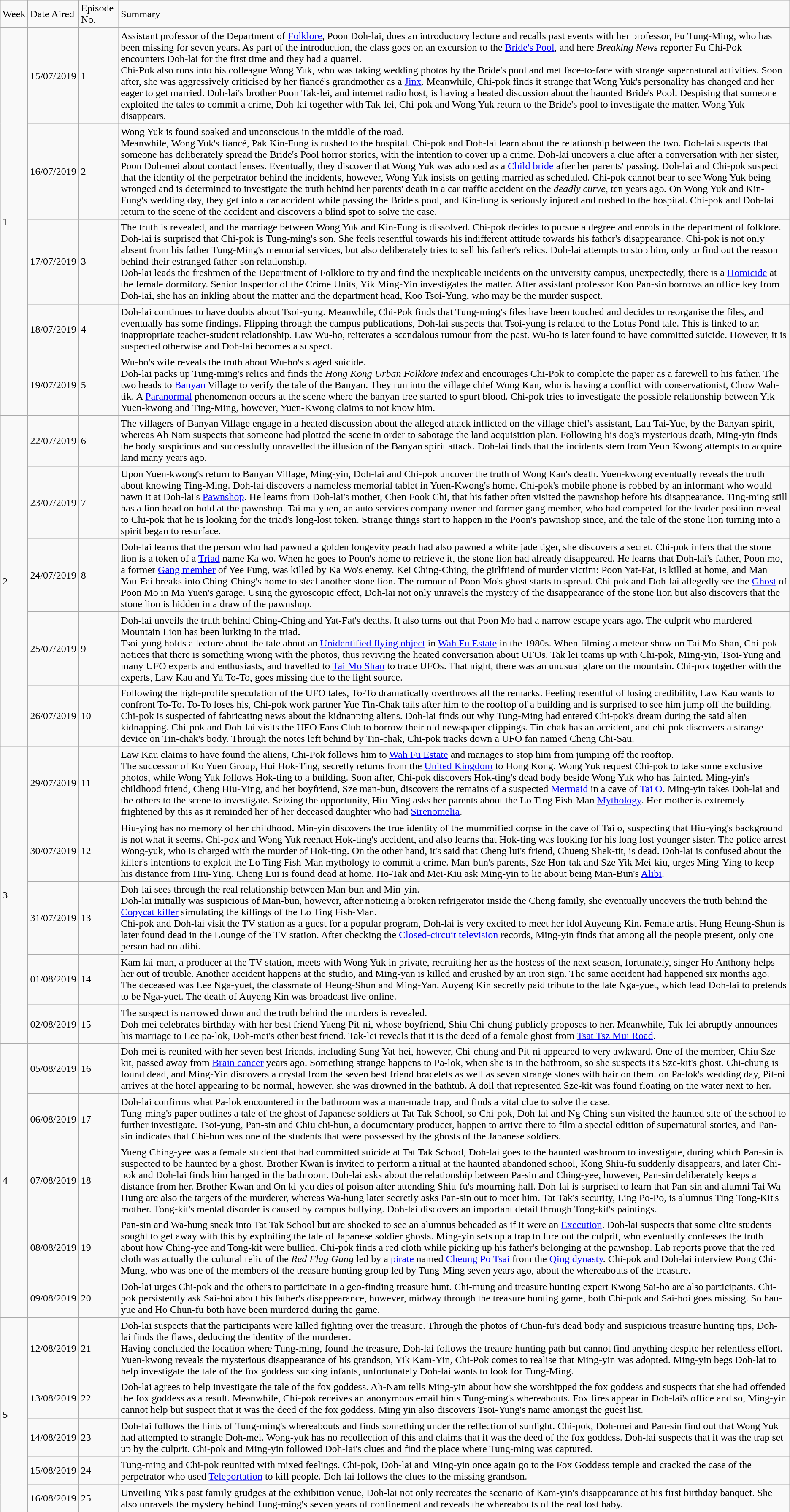<table class="wikitable mw-collapsible">
<tr>
<td>Week</td>
<td>Date Aired</td>
<td>Episode No.</td>
<td>Summary</td>
</tr>
<tr>
<td rowspan="5">1</td>
<td>15/07/2019</td>
<td>1</td>
<td>Assistant professor of the Department of <a href='#'>Folklore</a>, Poon Doh-lai, does an introductory lecture and recalls past events with her professor, Fu Tung-Ming, who has been missing for seven years. As part of the introduction, the class goes on an excursion to the <a href='#'>Bride's Pool</a>, and here <em>Breaking News</em> reporter Fu Chi-Pok encounters Doh-lai for the first time and they had a quarrel.<br>Chi-Pok also runs into his colleague Wong Yuk, who was taking wedding photos by the Bride's pool and met face-to-face with strange supernatural activities. Soon after, she was aggressively criticised by her fiancé's grandmother as a <a href='#'>Jinx</a>. Meanwhile, Chi-pok finds it strange that Wong Yuk's personality has changed and her eager to get married. 
Doh-lai's brother Poon Tak-lei, and internet radio host, is having a heated discussion about the haunted Bride's Pool. Despising that someone exploited the tales to commit a crime, Doh-lai together with Tak-lei, Chi-pok and Wong Yuk return to the Bride's pool to investigate the matter. Wong Yuk disappears.</td>
</tr>
<tr>
<td>16/07/2019</td>
<td>2</td>
<td>Wong Yuk is found soaked and unconscious in the middle of the road.<br>Meanwhile, Wong Yuk's fiancé, Pak Kin-Fung is rushed to the hospital. Chi-pok and Doh-lai learn about the relationship between the two. Doh-lai suspects that someone has deliberately spread the Bride's Pool horror stories, with the intention to cover up a crime. Doh-lai uncovers a clue after a conversation with her sister, Poon Doh-mei about contact lenses. Eventually, they discover that Wong Yuk was adopted as a <a href='#'>Child bride</a> after her parents' passing. Doh-lai and Chi-pok suspect that the identity of the perpetrator behind the incidents, however, Wong Yuk insists on getting married as scheduled. Chi-pok cannot bear to see Wong Yuk being wronged and is determined to investigate the truth behind her parents' death in a car traffic accident on the <em>deadly curve,</em> ten years ago<em>.</em> On Wong Yuk and Kin-Fung's wedding day, they get into a car accident while passing the Bride's pool, and Kin-fung is seriously injured and rushed to the hospital. Chi-pok and Doh-lai return to the scene of the accident and discovers a blind spot to solve the case.</td>
</tr>
<tr>
<td>17/07/2019</td>
<td>3</td>
<td>The truth is revealed, and the marriage between Wong Yuk and Kin-Fung is dissolved. Chi-pok decides to pursue a degree and enrols in the department of folklore. Doh-lai is surprised that Chi-pok is Tung-ming's son. She feels resentful towards his indifferent attitude towards his father's disappearance. Chi-pok is not only absent from his father Tung-Ming's memorial services, but also deliberately tries to sell his father's relics. Doh-lai attempts to stop him, only to find out the reason behind their estranged father-son relationship.<br>Doh-lai leads the freshmen of the Department of Folklore to try and find the inexplicable incidents on the university campus, unexpectedly, there is a <a href='#'>Homicide</a> at the female dormitory. Senior Inspector of the Crime Units, Yik Ming-Yin investigates the matter. After assistant professor Koo Pan-sin borrows an office key from Doh-lai, she has an inkling about the matter and the department head, Koo Tsoi-Yung, who may be the murder suspect.</td>
</tr>
<tr>
<td>18/07/2019</td>
<td>4</td>
<td>Doh-lai continues to have doubts about Tsoi-yung. Meanwhile, Chi-Pok finds that Tung-ming's files have been touched and decides to reorganise the files, and eventually has some findings. Flipping through the campus publications, Doh-lai suspects that Tsoi-yung is related to the Lotus Pond tale. This is linked to an inappropriate teacher-student relationship. Law Wu-ho, reiterates a scandalous rumour from the past. Wu-ho is later found to have committed suicide. However, it is suspected otherwise and Doh-lai becomes a suspect.</td>
</tr>
<tr>
<td>19/07/2019</td>
<td>5</td>
<td>Wu-ho's wife reveals the truth about Wu-ho's staged suicide.<br>Doh-lai packs up Tung-ming's relics and finds the <em>Hong Kong Urban Folklore index</em> and encourages Chi-Pok to complete the paper as a farewell to his father. The two heads to <a href='#'>Banyan</a> Village to verify the tale of the Banyan. They run into the village chief Wong Kan, who is having a conflict with conservationist, Chow Wah-tik. A <a href='#'>Paranormal</a> phenomenon occurs at the scene where the banyan tree started to spurt blood. Chi-pok tries to investigate the possible relationship between Yik Yuen-kwong and Ting-Ming, however, Yuen-Kwong claims to not know him.</td>
</tr>
<tr>
<td rowspan="5">2</td>
<td>22/07/2019</td>
<td>6</td>
<td>The villagers of Banyan Village engage in a heated discussion about the alleged attack inflicted on the village chief's assistant, Lau Tai-Yue, by the Banyan spirit, whereas Ah Nam suspects that someone had plotted the scene in order to sabotage the land acquisition plan. Following his dog's mysterious death, Ming-yin finds the body suspicious and successfully unravelled the illusion of the Banyan spirit attack. Doh-lai finds that the incidents stem from Yeun Kwong attempts to acquire land many years ago.</td>
</tr>
<tr>
<td>23/07/2019</td>
<td>7</td>
<td>Upon Yuen-kwong's return to Banyan Village, Ming-yin, Doh-lai and Chi-pok uncover the truth of Wong Kan's death. Yuen-kwong eventually reveals the truth about knowing Ting-Ming. Doh-lai discovers a nameless memorial tablet in Yuen-Kwong's home. Chi-pok's mobile phone is robbed by an informant who would pawn it at Doh-lai's <a href='#'>Pawnshop</a>. He learns from Doh-lai's mother, Chen Fook Chi, that his father often visited the pawnshop before his disappearance. Ting-ming still has a lion head on hold at the pawnshop. Tai ma-yuen, an auto services company owner and former gang member, who had competed for the leader position reveal to Chi-pok that he is looking for the triad's long-lost token. Strange things start to happen in the Poon's pawnshop since, and the tale of the stone lion turning into a spirit began to resurface.</td>
</tr>
<tr>
<td>24/07/2019</td>
<td>8</td>
<td>Doh-lai learns that the person who had pawned a golden longevity peach had also pawned a white jade tiger, she discovers a secret. Chi-pok infers that the stone lion is a token of a <a href='#'>Triad</a> name Ka wo. When he goes to Poon's home to retrieve it, the stone lion had already disappeared. He learns that Doh-lai's father, Poon mo, a former <a href='#'>Gang member</a> of Yee Fung, was killed by Ka Wo's enemy. Kei Ching-Ching, the girlfriend of murder victim: Poon Yat-Fat, is killed at home, and Man Yau-Fai breaks into Ching-Ching's home to steal another stone lion. The rumour of Poon Mo's ghost starts to spread. Chi-pok and Doh-lai allegedly see the <a href='#'>Ghost</a> of Poon Mo in Ma Yuen's garage. Using the gyroscopic effect, Doh-lai not only unravels the mystery of the disappearance of the stone lion but also discovers that the stone lion is hidden in a draw of the pawnshop.</td>
</tr>
<tr>
<td>25/07/2019</td>
<td>9</td>
<td>Doh-lai unveils the truth behind Ching-Ching and Yat-Fat's deaths. It also turns out that Poon Mo had a narrow escape years ago. The culprit who murdered Mountain Lion has been lurking in the triad.<br>Tsoi-yung holds a lecture about the tale about an <a href='#'>Unidentified flying object</a> in <a href='#'>Wah Fu Estate</a> in the 1980s. When filming a meteor show on Tai Mo Shan, Chi-pok notices that there is something wrong with the photos, thus reviving the heated conversation about UFOs. Tak lei teams up with Chi-pok, Ming-yin, Tsoi-Yung and many UFO experts and enthusiasts, and travelled to <a href='#'>Tai Mo Shan</a> to trace UFOs. That night, there was an unusual glare on the mountain. Chi-pok together with the experts, Law Kau and Yu To-To, goes missing due to the light source.</td>
</tr>
<tr>
<td>26/07/2019</td>
<td>10</td>
<td>Following the high-profile speculation of the UFO tales, To-To dramatically overthrows all the remarks. Feeling resentful of losing credibility, Law Kau wants to confront To-To. To-To loses his, Chi-pok work partner Yue Tin-Chak tails after him to the rooftop of a building and is surprised to see him jump off the building. Chi-pok is suspected of fabricating news about the kidnapping aliens. Doh-lai finds out why Tung-Ming had entered Chi-pok's dream during the said alien kidnapping. Chi-pok and Doh-lai visits the UFO Fans Club to borrow their old newspaper clippings. Tin-chak has an accident, and chi-pok discovers a strange device on Tin-chak's body. Through the notes left behind by Tin-chak, Chi-pok tracks down a UFO fan named Cheng Chi-Sau.</td>
</tr>
<tr>
<td rowspan="5">3</td>
<td>29/07/2019</td>
<td>11</td>
<td>Law Kau claims to have found the aliens, Chi-Pok follows him to <a href='#'>Wah Fu Estate</a> and manages to stop him from jumping off the rooftop.<br>The successor of Ko Yuen Group, Hui Hok-Ting, secretly returns from the <a href='#'>United Kingdom</a> to Hong Kong. Wong Yuk request Chi-pok to take some exclusive photos, while Wong Yuk follows Hok-ting to a building. Soon after, Chi-pok discovers Hok-ting's dead body beside Wong Yuk who has fainted. Ming-yin's childhood friend, Cheng Hiu-Ying, and her boyfriend, Sze man-bun, discovers the remains of a suspected <a href='#'>Mermaid</a> in a cave of <a href='#'>Tai O</a>. Ming-yin takes Doh-lai and the others to the scene to investigate. Seizing the opportunity, Hiu-Ying asks her parents about the Lo Ting Fish-Man <a href='#'>Mythology</a>. Her mother is extremely frightened by this as it reminded her of her deceased daughter who had <a href='#'>Sirenomelia</a>.</td>
</tr>
<tr>
<td>30/07/2019</td>
<td>12</td>
<td>Hiu-ying has no memory of her childhood. Min-yin discovers the true identity of the mummified corpse in the cave of Tai o, suspecting that Hiu-ying's background is not what it seems. Chi-pok and Wong Yuk reenact Hok-ting's accident, and also learns that Hok-ting was looking for his long lost younger sister. The police arrest Wong-yuk, who is charged with the murder of Hok-ting. On the other hand, it's said that Cheng lui's friend, Chueng Shek-tit, is dead. Doh-lai is confused about the killer's intentions to exploit the Lo Ting Fish-Man mythology to commit a crime. Man-bun's parents, Sze Hon-tak and Sze Yik Mei-kiu, urges Ming-Ying to keep his distance from Hiu-Ying. Cheng Lui is found dead at home. Ho-Tak and Mei-Kiu ask Ming-yin to lie about being Man-Bun's <a href='#'>Alibi</a>.</td>
</tr>
<tr>
<td>31/07/2019</td>
<td>13</td>
<td>Doh-lai sees through the real relationship between Man-bun and Min-yin.<br>Doh-lai initially was suspicious of Man-bun, however, after noticing a broken refrigerator inside the Cheng family, she eventually uncovers the truth behind the <a href='#'>Copycat killer</a> simulating the killings of the Lo Ting Fish-Man.<br>Chi-pok and Doh-lai visit the TV station as a guest for a popular program, Doh-lai is very excited to meet her idol Auyeung Kin. Female artist Hung Heung-Shun is later found dead in the Lounge of the TV station. After checking the <a href='#'>Closed-circuit television</a> records, Ming-yin finds that among all the people present, only one person had no alibi.</td>
</tr>
<tr>
<td>01/08/2019</td>
<td>14</td>
<td>Kam lai-man, a producer at the TV station, meets with Wong Yuk in private, recruiting her as the hostess of the next season, fortunately, singer Ho Anthony helps her out of trouble. Another accident happens at the studio, and Ming-yan is killed and crushed by an iron sign. The same accident had happened six months ago. The deceased was Lee Nga-yuet, the classmate of Heung-Shun and Ming-Yan. Auyeng Kin secretly paid tribute to the late Nga-yuet, which lead Doh-lai to pretends to be Nga-yuet. The death of Auyeng Kin was broadcast live online.</td>
</tr>
<tr>
<td>02/08/2019</td>
<td>15</td>
<td>The suspect is narrowed down and the truth behind the murders is revealed.<br>Doh-mei celebrates birthday with her best friend Yueng Pit-ni, whose boyfriend, Shiu Chi-chung publicly proposes to her. Meanwhile, Tak-lei abruptly announces his marriage to Lee pa-lok, Doh-mei's other best friend. Tak-lei reveals that it is the deed of a female ghost from <a href='#'>Tsat Tsz Mui Road</a>.</td>
</tr>
<tr>
<td rowspan="5">4</td>
<td>05/08/2019</td>
<td>16</td>
<td>Doh-mei is reunited with her seven best friends, including Sung Yat-hei, however, Chi-chung and Pit-ni appeared to very awkward. One of the member, Chiu Sze-kit, passed away from <a href='#'>Brain cancer</a> years ago. Something strange happens to Pa-lok, when she is in the bathroom, so she suspects it's Sze-kit's ghost. Chi-chung is found dead, and Ming-Yin discovers a crystal from the seven best friend bracelets as well as seven strange stones with hair on them. on Pa-lok's wedding day, Pit-ni arrives at the hotel appearing to be normal, however, she was drowned in the bathtub. A doll that represented Sze-kit was found floating on the water next to her.</td>
</tr>
<tr>
<td>06/08/2019</td>
<td>17</td>
<td>Doh-lai confirms what Pa-lok encountered in the bathroom was a man-made trap, and finds a vital clue to solve the case.<br>Tung-ming's paper outlines a tale of the ghost of Japanese soldiers at Tat Tak School, so Chi-pok, Doh-lai and Ng Ching-sun visited the haunted site of the school to further investigate. Tsoi-yung, Pan-sin and Chiu chi-bun, a documentary producer, happen to arrive there to film a special edition of supernatural stories, and Pan-sin indicates that Chi-bun was one of the students that were possessed by the ghosts of the Japanese soldiers.</td>
</tr>
<tr>
<td>07/08/2019</td>
<td>18</td>
<td>Yueng Ching-yee was a female student that had committed suicide at Tat Tak School, Doh-lai goes to the haunted washroom to investigate, during which Pan-sin is suspected to be haunted by a ghost. Brother Kwan is invited to perform a ritual at the haunted abandoned school, Kong Shiu-fu suddenly disappears, and later Chi-pok and Doh-lai finds him hanged in the bathroom. Doh-lai asks about the relationship between Pa-sin and Ching-yee, however, Pan-sin deliberately keeps a distance from her. Brother Kwan and On ki-yau dies of poison after attending Shiu-fu's mourning hall. Doh-lai is surprised to learn that Pan-sin and alumni Tai Wa-Hung are also the targets of the murderer, whereas Wa-hung later secretly asks Pan-sin out to meet him. Tat Tak's security, Ling Po-Po, is alumnus Ting Tong-Kit's mother. Tong-kit's mental disorder is caused by campus bullying. Doh-lai discovers an important detail through Tong-kit's paintings.</td>
</tr>
<tr>
<td>08/08/2019</td>
<td>19</td>
<td>Pan-sin and Wa-hung sneak into Tat Tak School but are shocked to see an alumnus beheaded as if it were an <a href='#'>Execution</a>. Doh-lai suspects that some elite students sought to get away with this by exploiting the tale of Japanese soldier ghosts. Ming-yin sets up a trap to lure out the culprit, who eventually confesses the truth about how Ching-yee and Tong-kit were bullied. Chi-pok finds a red cloth while picking up his father's belonging at the pawnshop. Lab reports prove that the red cloth was actually the cultural relic of the <em>Red Flag Gang</em> led by a <a href='#'>pirate</a> named <a href='#'>Cheung Po Tsai</a> from the <a href='#'>Qing dynasty</a>. Chi-pok and Doh-lai interview Pong Chi-Mung, who was one of the members of the treasure hunting group led by Tung-Ming seven years ago, about the whereabouts of the treasure.</td>
</tr>
<tr>
<td>09/08/2019</td>
<td>20</td>
<td>Doh-lai urges Chi-pok and the others to participate in a geo-finding treasure hunt. Chi-mung and treasure hunting expert Kwong Sai-ho are also participants. Chi-pok persistently ask Sai-hoi about his father's disappearance, however, midway through the treasure hunting game, both Chi-pok and Sai-hoi goes missing. So hau-yue and Ho Chun-fu both have been murdered during the game.</td>
</tr>
<tr>
<td rowspan="5">5</td>
<td>12/08/2019</td>
<td>21</td>
<td>Doh-lai suspects that the participants were killed fighting over the treasure. Through the photos of Chun-fu's dead body and suspicious treasure hunting tips, Doh-lai finds the flaws, deducing the identity of the murderer.<br>Having concluded the location where Tung-ming, found the treasure, Doh-lai follows the treaure hunting path but cannot find anything despite her relentless effort. Yuen-kwong reveals the mysterious disappearance of his grandson, Yik Kam-Yin, Chi-Pok comes to realise that Ming-yin was adopted. Ming-yin begs Doh-lai to help investigate the tale of the fox goddess sucking infants, unfortunately Doh-lai wants to look for Tung-Ming.</td>
</tr>
<tr>
<td>13/08/2019</td>
<td>22</td>
<td>Doh-lai agrees to help investigate the tale of the fox goddess. Ah-Nam tells Ming-yin about how she worshipped the fox goddess and suspects that she had offended the fox goddess as a result. Meanwhile, Chi-pok receives an anonymous email hints Tung-ming's whereabouts. Fox fires appear in Doh-lai's office and so, Ming-yin cannot help but suspect that it was the deed of the fox goddess. Ming yin also discovers Tsoi-Yung's name amongst the guest list.</td>
</tr>
<tr>
<td>14/08/2019</td>
<td>23</td>
<td>Doh-lai follows the hints of Tung-ming's whereabouts and finds something under the reflection of sunlight. Chi-pok, Doh-mei and Pan-sin find out that Wong Yuk had attempted to strangle Doh-mei. Wong-yuk has no recollection of this and claims that it was the deed of the fox goddess. Doh-lai suspects that it was the trap set up by the culprit. Chi-pok and Ming-yin followed Doh-lai's clues and find the place where Tung-ming was captured.</td>
</tr>
<tr>
<td>15/08/2019</td>
<td>24</td>
<td>Tung-ming and Chi-pok reunited with mixed feelings. Chi-pok, Doh-lai and Ming-yin once again go to the Fox Goddess temple and cracked the case of the perpetrator who used <a href='#'>Teleportation</a> to kill people. Doh-lai follows the clues to the missing grandson.</td>
</tr>
<tr>
<td>16/08/2019</td>
<td>25</td>
<td>Unveiling Yik's past family grudges at the exhibition venue, Doh-lai not only recreates the scenario of Kam-yin's disappearance at his first birthday banquet. She also unravels the mystery behind Tung-ming's seven years of confinement and reveals the whereabouts of the real lost baby.</td>
</tr>
</table>
